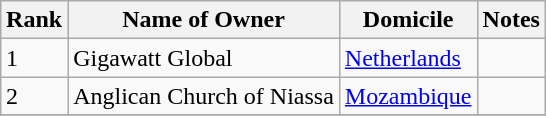<table class="wikitable sortable" style="margin: 0.5em auto">
<tr>
<th>Rank</th>
<th>Name of Owner</th>
<th>Domicile</th>
<th>Notes</th>
</tr>
<tr>
<td>1</td>
<td>Gigawatt Global</td>
<td><a href='#'>Netherlands</a></td>
<td></td>
</tr>
<tr>
<td>2</td>
<td>Anglican Church of Niassa</td>
<td><a href='#'>Mozambique</a></td>
<td></td>
</tr>
<tr>
</tr>
</table>
